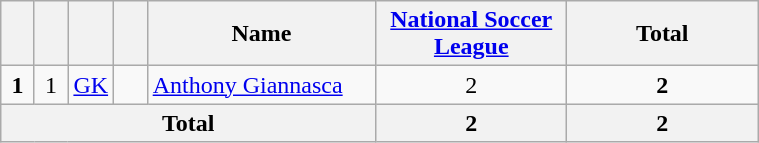<table class="wikitable" style="text-align:center">
<tr>
<th width=15></th>
<th width=15></th>
<th width=15></th>
<th width=15></th>
<th width=145>Name</th>
<th width=120><a href='#'>National Soccer League</a></th>
<th width=120>Total</th>
</tr>
<tr>
<td><strong>1</strong></td>
<td>1</td>
<td><a href='#'>GK</a></td>
<td></td>
<td align=left><a href='#'>Anthony Giannasca</a></td>
<td>2</td>
<td><strong>2</strong></td>
</tr>
<tr>
<th colspan="5"><strong>Total</strong></th>
<th>2</th>
<th>2</th>
</tr>
</table>
